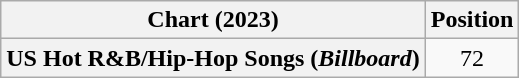<table class="wikitable plainrowheaders" style="text-align:center">
<tr>
<th scope="col">Chart (2023)</th>
<th scope="col">Position</th>
</tr>
<tr>
<th scope="row">US Hot R&B/Hip-Hop Songs (<em>Billboard</em>)</th>
<td>72</td>
</tr>
</table>
